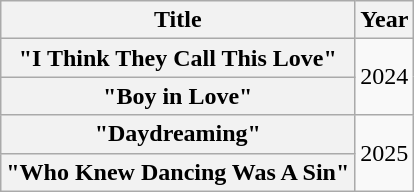<table class="wikitable plainrowheaders" style="text-align:center">
<tr>
<th scope="col">Title</th>
<th scope="col">Year</th>
</tr>
<tr>
<th scope="row">"I Think They Call This Love"</th>
<td rowspan="2">2024</td>
</tr>
<tr>
<th scope="row">"Boy in Love"</th>
</tr>
<tr>
<th scope="row">"Daydreaming"</th>
<td rowspan="3">2025</td>
</tr>
<tr>
<th scope="row">"Who Knew Dancing Was A Sin"</th>
</tr>
</table>
